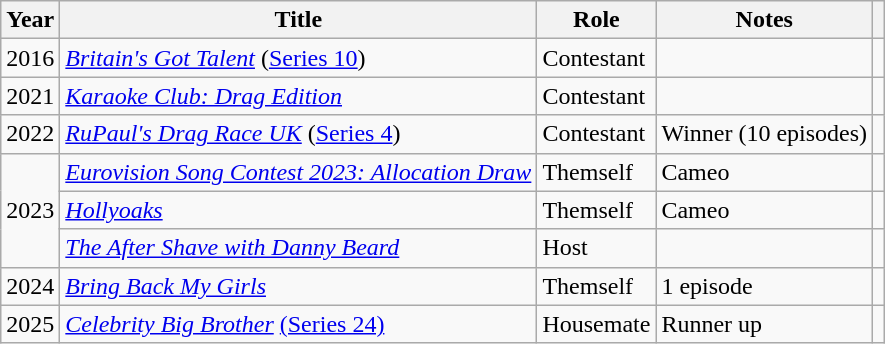<table class="wikitable plainrowheaders sortable">
<tr As themself>
<th scope="col">Year</th>
<th scope="col">Title</th>
<th scope="col">Role</th>
<th scope="col">Notes</th>
<th scope="col"></th>
</tr>
<tr>
<td>2016</td>
<td><em><a href='#'>Britain's Got Talent</a></em> (<a href='#'>Series 10</a>)</td>
<td>Contestant</td>
<td></td>
<td align="center"></td>
</tr>
<tr>
<td>2021</td>
<td><em><a href='#'>Karaoke Club: Drag Edition</a></em></td>
<td>Contestant</td>
<td></td>
<td align="center"></td>
</tr>
<tr>
<td>2022</td>
<td><em><a href='#'>RuPaul's Drag Race UK</a></em> (<a href='#'>Series 4</a>)</td>
<td>Contestant</td>
<td>Winner (10 episodes)</td>
<td align="center"></td>
</tr>
<tr>
<td rowspan="3">2023</td>
<td><em><a href='#'>Eurovision Song Contest 2023: Allocation Draw</a></em></td>
<td>Themself</td>
<td>Cameo</td>
<td align="center"></td>
</tr>
<tr>
<td><em><a href='#'>Hollyoaks</a></em></td>
<td>Themself</td>
<td>Cameo</td>
<td align="center"></td>
</tr>
<tr>
<td><em><a href='#'>The After Shave with Danny Beard</a></em></td>
<td>Host</td>
<td></td>
<td align="center"></td>
</tr>
<tr>
<td>2024</td>
<td><em><a href='#'>Bring Back My Girls</a></em></td>
<td>Themself</td>
<td>1 episode</td>
<td></td>
</tr>
<tr>
<td>2025</td>
<td><em><a href='#'>Celebrity Big Brother</a></em> <a href='#'>(Series 24)</a></td>
<td>Housemate</td>
<td>Runner up</td>
<td></td>
</tr>
</table>
